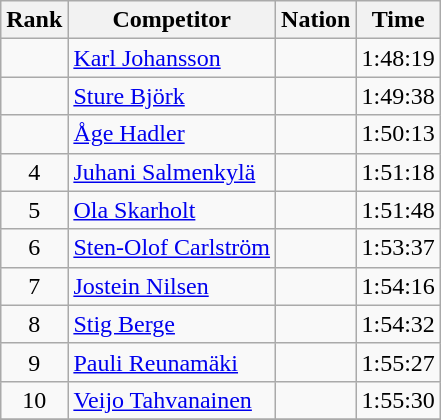<table class="wikitable sortable" style="text-align:left">
<tr>
<th data-sort-type="number">Rank</th>
<th class="unsortable">Competitor</th>
<th>Nation</th>
<th>Time</th>
</tr>
<tr>
<td style="text-align:center"></td>
<td><a href='#'>Karl Johansson</a></td>
<td></td>
<td style="text-align:right">1:48:19</td>
</tr>
<tr>
<td style="text-align:center"></td>
<td><a href='#'>Sture Björk</a></td>
<td></td>
<td style="text-align:right">1:49:38</td>
</tr>
<tr>
<td style="text-align:center"></td>
<td><a href='#'>Åge Hadler</a></td>
<td></td>
<td style="text-align:right">1:50:13</td>
</tr>
<tr>
<td style="text-align:center">4</td>
<td><a href='#'>Juhani Salmenkylä</a></td>
<td></td>
<td style="text-align:right">1:51:18</td>
</tr>
<tr>
<td style="text-align:center">5</td>
<td><a href='#'>Ola Skarholt</a></td>
<td></td>
<td style="text-align:right">1:51:48</td>
</tr>
<tr>
<td style="text-align:center">6</td>
<td><a href='#'>Sten-Olof Carlström</a></td>
<td></td>
<td style="text-align:right">1:53:37</td>
</tr>
<tr>
<td style="text-align:center">7</td>
<td><a href='#'>Jostein Nilsen</a></td>
<td></td>
<td style="text-align:right">1:54:16</td>
</tr>
<tr>
<td style="text-align:center">8</td>
<td><a href='#'>Stig Berge</a></td>
<td></td>
<td style="text-align:right">1:54:32</td>
</tr>
<tr>
<td style="text-align:center">9</td>
<td><a href='#'>Pauli Reunamäki</a></td>
<td></td>
<td style="text-align:right">1:55:27</td>
</tr>
<tr>
<td style="text-align:center">10</td>
<td><a href='#'>Veijo Tahvanainen</a></td>
<td></td>
<td style="text-align:right">1:55:30</td>
</tr>
<tr>
</tr>
</table>
